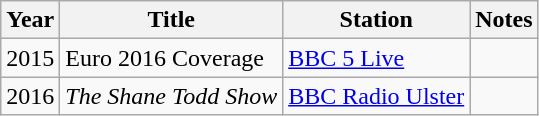<table class="wikitable sortable">
<tr>
<th>Year</th>
<th>Title</th>
<th>Station</th>
<th>Notes</th>
</tr>
<tr>
<td>2015</td>
<td>Euro 2016 Coverage</td>
<td><a href='#'>BBC 5 Live</a></td>
<td></td>
</tr>
<tr>
<td>2016</td>
<td><em>The Shane Todd Show</em></td>
<td><a href='#'>BBC Radio Ulster</a></td>
<td></td>
</tr>
</table>
